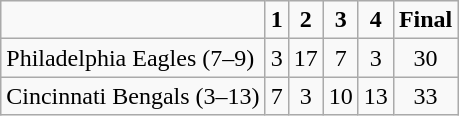<table class="wikitable" 80%>
<tr style="text-align:center;">
<td></td>
<td><strong>1</strong></td>
<td><strong>2</strong></td>
<td><strong>3</strong></td>
<td><strong>4</strong></td>
<td><strong>Final</strong></td>
</tr>
<tr style="text-align:center;">
<td – style="text-align:left;">Philadelphia Eagles (7–9)</td>
<td>3</td>
<td>17</td>
<td>7</td>
<td>3</td>
<td>30</td>
</tr>
<tr style="text-align:center;">
<td – style="text-align:left;">Cincinnati Bengals (3–13)</td>
<td>7</td>
<td>3</td>
<td>10</td>
<td>13</td>
<td>33</td>
</tr>
</table>
